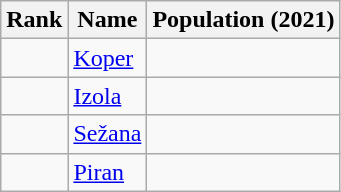<table class="wikitable sortable">
<tr>
<th>Rank</th>
<th>Name</th>
<th>Population (2021)</th>
</tr>
<tr>
<td></td>
<td> <a href='#'>Koper</a></td>
<td></td>
</tr>
<tr>
<td></td>
<td> <a href='#'>Izola</a></td>
<td></td>
</tr>
<tr>
<td></td>
<td> <a href='#'>Sežana</a></td>
<td></td>
</tr>
<tr>
<td></td>
<td> <a href='#'>Piran</a></td>
<td></td>
</tr>
</table>
